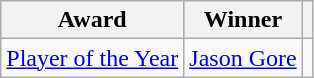<table class="wikitable">
<tr>
<th>Award</th>
<th>Winner</th>
<th></th>
</tr>
<tr>
<td><a href='#'>Player of the Year</a></td>
<td> <a href='#'>Jason Gore</a></td>
<td></td>
</tr>
</table>
